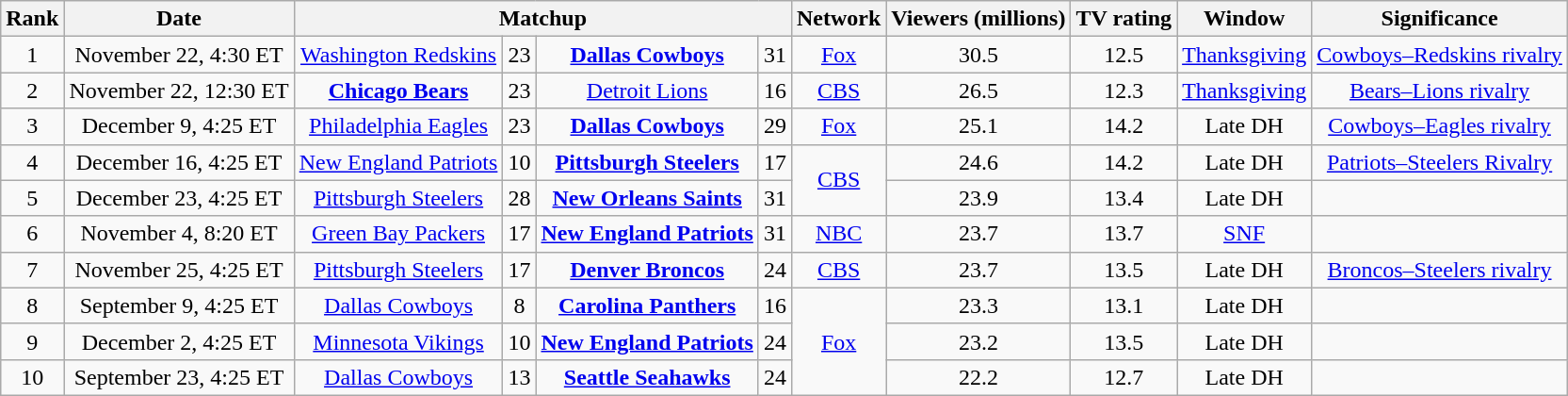<table class="wikitable sortable" style="text-align:center;">
<tr>
<th>Rank</th>
<th>Date</th>
<th colspan=4 class="unsortable">Matchup</th>
<th>Network</th>
<th>Viewers (millions)</th>
<th>TV rating</th>
<th class="unsortable">Window</th>
<th class="unsortable">Significance</th>
</tr>
<tr>
<td>1</td>
<td>November 22, 4:30 ET</td>
<td><a href='#'>Washington Redskins</a></td>
<td>23</td>
<td><strong><a href='#'>Dallas Cowboys</a></strong></td>
<td>31</td>
<td><a href='#'>Fox</a></td>
<td>30.5</td>
<td>12.5</td>
<td><a href='#'>Thanksgiving</a></td>
<td><a href='#'>Cowboys–Redskins rivalry</a></td>
</tr>
<tr>
<td>2</td>
<td>November 22, 12:30 ET</td>
<td><strong><a href='#'>Chicago Bears</a></strong></td>
<td>23</td>
<td><a href='#'>Detroit Lions</a></td>
<td>16</td>
<td><a href='#'>CBS</a></td>
<td>26.5</td>
<td>12.3</td>
<td><a href='#'>Thanksgiving</a></td>
<td><a href='#'>Bears–Lions rivalry</a></td>
</tr>
<tr>
<td>3</td>
<td>December 9, 4:25 ET</td>
<td><a href='#'>Philadelphia Eagles</a></td>
<td>23</td>
<td><strong><a href='#'>Dallas Cowboys</a></strong></td>
<td>29</td>
<td><a href='#'>Fox</a></td>
<td>25.1</td>
<td>14.2</td>
<td>Late DH</td>
<td><a href='#'>Cowboys–Eagles rivalry</a></td>
</tr>
<tr>
<td>4</td>
<td>December 16, 4:25 ET</td>
<td><a href='#'>New England Patriots</a></td>
<td>10</td>
<td><strong><a href='#'>Pittsburgh Steelers</a></strong></td>
<td>17</td>
<td rowspan="2"><a href='#'>CBS</a></td>
<td>24.6</td>
<td>14.2</td>
<td>Late DH</td>
<td><a href='#'>Patriots–Steelers Rivalry</a></td>
</tr>
<tr>
<td>5</td>
<td>December 23, 4:25 ET</td>
<td><a href='#'>Pittsburgh Steelers</a></td>
<td>28</td>
<td><strong><a href='#'>New Orleans Saints</a></strong></td>
<td>31</td>
<td>23.9</td>
<td>13.4</td>
<td>Late DH</td>
<td></td>
</tr>
<tr>
<td>6</td>
<td>November 4, 8:20 ET</td>
<td><a href='#'>Green Bay Packers</a></td>
<td>17</td>
<td><strong><a href='#'>New England Patriots</a></strong></td>
<td>31</td>
<td><a href='#'>NBC</a></td>
<td>23.7</td>
<td>13.7</td>
<td><a href='#'>SNF</a></td>
<td></td>
</tr>
<tr>
<td>7</td>
<td>November 25, 4:25 ET</td>
<td><a href='#'>Pittsburgh Steelers</a></td>
<td>17</td>
<td><strong><a href='#'>Denver Broncos</a></strong></td>
<td>24</td>
<td><a href='#'>CBS</a></td>
<td>23.7</td>
<td>13.5</td>
<td>Late DH</td>
<td><a href='#'>Broncos–Steelers rivalry</a></td>
</tr>
<tr>
<td>8</td>
<td>September 9, 4:25 ET</td>
<td><a href='#'>Dallas Cowboys</a></td>
<td>8</td>
<td><strong><a href='#'>Carolina Panthers</a></strong></td>
<td>16</td>
<td rowspan=4><a href='#'>Fox</a></td>
<td>23.3</td>
<td>13.1</td>
<td>Late DH</td>
<td></td>
</tr>
<tr>
<td>9</td>
<td>December 2, 4:25 ET</td>
<td><a href='#'>Minnesota Vikings</a></td>
<td>10</td>
<td><strong><a href='#'>New England Patriots</a></strong></td>
<td>24</td>
<td>23.2</td>
<td>13.5</td>
<td>Late DH</td>
<td></td>
</tr>
<tr>
<td>10</td>
<td>September 23, 4:25 ET</td>
<td><a href='#'>Dallas Cowboys</a></td>
<td>13</td>
<td><strong><a href='#'>Seattle Seahawks</a></strong></td>
<td>24</td>
<td>22.2</td>
<td>12.7</td>
<td>Late DH</td>
<td></td>
</tr>
</table>
